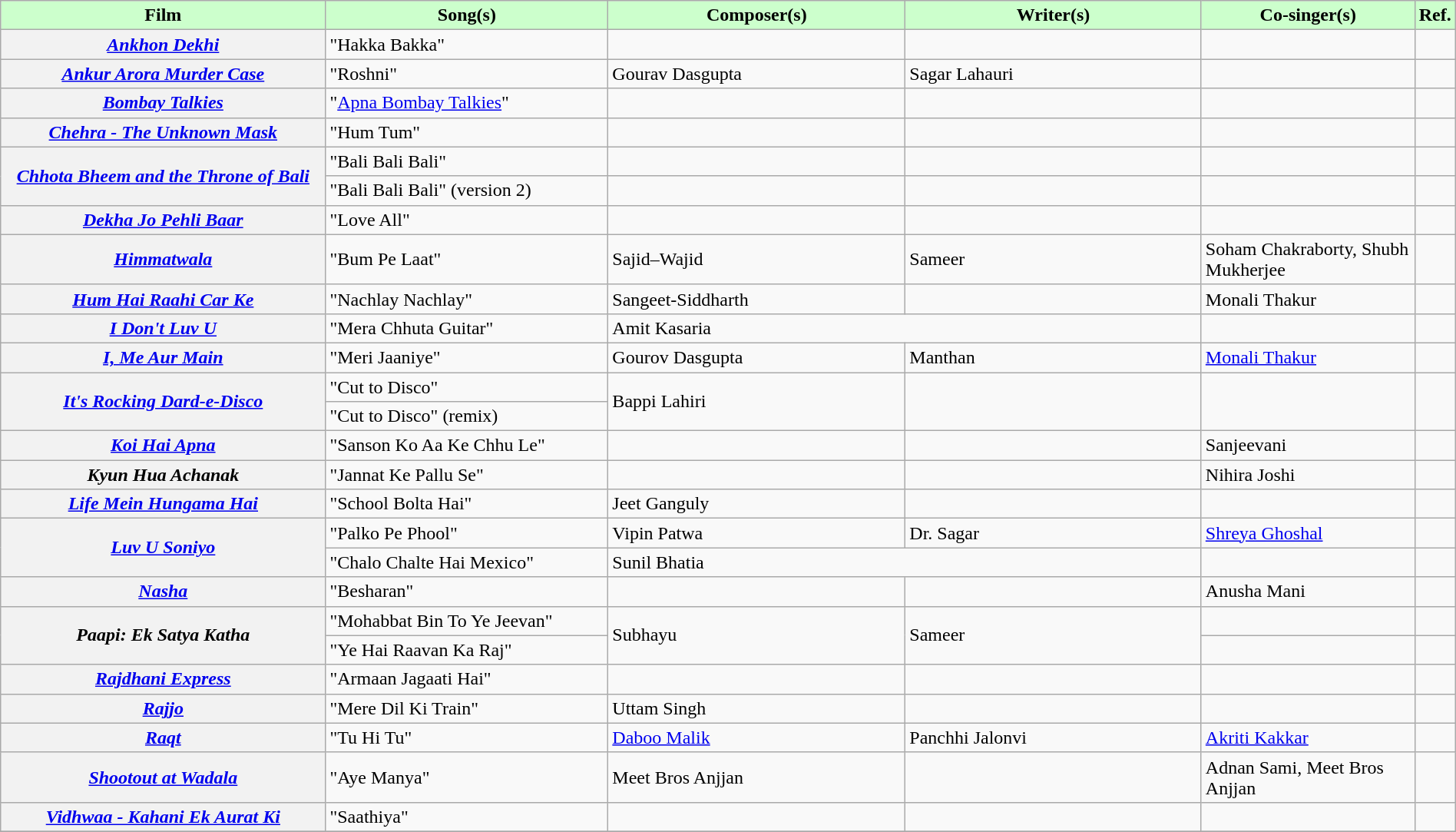<table class="wikitable plainrowheaders" style="width:100%;" textcolor:#000;">
<tr style="background:#cfc; text-align:center;">
<td scope="col" style="width:23%;"><strong>Film</strong></td>
<td scope="col" style="width:20%;"><strong>Song(s)</strong></td>
<td scope="col" style="width:21%;"><strong>Composer(s)</strong></td>
<td scope="col" style="width:21%;"><strong>Writer(s)</strong></td>
<td scope="col" style="width:18%;"><strong>Co-singer(s)</strong></td>
<td scope="col" style="width:1%;"><strong>Ref.</strong></td>
</tr>
<tr>
<th scope="row"><em><a href='#'>Ankhon Dekhi</a></em></th>
<td>"Hakka Bakka"</td>
<td></td>
<td></td>
<td></td>
<td></td>
</tr>
<tr>
<th scope="row"><em><a href='#'>Ankur Arora Murder Case</a></em></th>
<td>"Roshni"</td>
<td>Gourav Dasgupta</td>
<td>Sagar Lahauri</td>
<td></td>
<td></td>
</tr>
<tr>
<th scope="row"><em><a href='#'>Bombay Talkies</a></em></th>
<td>"<a href='#'>Apna Bombay Talkies</a>"</td>
<td></td>
<td></td>
<td></td>
<td></td>
</tr>
<tr>
<th scope="row"><em><a href='#'>Chehra - The Unknown Mask</a></em></th>
<td>"Hum Tum"</td>
<td></td>
<td></td>
<td></td>
<td></td>
</tr>
<tr>
<th scope="row" rowspan=2><em><a href='#'>Chhota Bheem and the Throne of Bali</a></em></th>
<td>"Bali Bali Bali"</td>
<td></td>
<td></td>
<td></td>
<td></td>
</tr>
<tr>
<td>"Bali Bali Bali" (version 2)</td>
<td></td>
<td></td>
<td></td>
<td></td>
</tr>
<tr>
<th scope="row"><em><a href='#'>Dekha Jo Pehli Baar</a></em></th>
<td>"Love All"</td>
<td></td>
<td></td>
<td></td>
<td></td>
</tr>
<tr>
<th scope="row"><em><a href='#'>Himmatwala</a></em></th>
<td>"Bum Pe Laat"</td>
<td>Sajid–Wajid</td>
<td>Sameer</td>
<td>Soham Chakraborty, Shubh Mukherjee</td>
<td></td>
</tr>
<tr>
<th scope="row"><em><a href='#'>Hum Hai Raahi Car Ke</a></em></th>
<td>"Nachlay Nachlay"</td>
<td>Sangeet-Siddharth</td>
<td></td>
<td>Monali Thakur</td>
<td></td>
</tr>
<tr>
<th scope="row"><em><a href='#'>I Don't Luv U</a></em></th>
<td>"Mera Chhuta Guitar"</td>
<td colspan="2">Amit Kasaria</td>
<td></td>
<td></td>
</tr>
<tr>
<th scope="row"><em><a href='#'>I, Me Aur Main</a></em></th>
<td>"Meri Jaaniye"</td>
<td>Gourov Dasgupta</td>
<td>Manthan</td>
<td><a href='#'>Monali Thakur</a></td>
<td></td>
</tr>
<tr>
<th scope="row" rowspan=2><em><a href='#'>It's Rocking Dard-e-Disco</a></em></th>
<td>"Cut to Disco"</td>
<td rowspan=2>Bappi Lahiri</td>
<td rowspan=2></td>
<td rowspan=2></td>
<td rowspan=2></td>
</tr>
<tr>
<td>"Cut to Disco" (remix)</td>
</tr>
<tr>
<th scope="row"><em><a href='#'>Koi Hai Apna</a></em></th>
<td>"Sanson Ko Aa Ke Chhu Le"</td>
<td></td>
<td></td>
<td>Sanjeevani</td>
<td></td>
</tr>
<tr>
<th scope="row"><em>Kyun Hua Achanak</em></th>
<td>"Jannat Ke Pallu Se"</td>
<td></td>
<td></td>
<td>Nihira Joshi</td>
<td></td>
</tr>
<tr>
<th scope="row"><em><a href='#'>Life Mein Hungama Hai</a></em></th>
<td>"School Bolta Hai"</td>
<td>Jeet Ganguly</td>
<td></td>
<td></td>
<td></td>
</tr>
<tr>
<th scope="row" rowspan="2"><em><a href='#'>Luv U Soniyo</a></em></th>
<td>"Palko Pe Phool"</td>
<td>Vipin Patwa</td>
<td>Dr. Sagar</td>
<td><a href='#'>Shreya Ghoshal</a></td>
<td></td>
</tr>
<tr>
<td>"Chalo Chalte Hai Mexico"</td>
<td colspan="2">Sunil Bhatia</td>
<td></td>
<td></td>
</tr>
<tr>
<th scope="row"><em><a href='#'>Nasha</a></em></th>
<td>"Besharan"</td>
<td></td>
<td></td>
<td>Anusha Mani</td>
<td></td>
</tr>
<tr>
<th scope="row" rowspan=2><em>Paapi: Ek Satya Katha</em></th>
<td>"Mohabbat Bin To Ye Jeevan"</td>
<td rowspan=2>Subhayu</td>
<td rowspan=2>Sameer</td>
<td></td>
<td></td>
</tr>
<tr>
<td>"Ye Hai Raavan Ka Raj"</td>
<td></td>
<td></td>
</tr>
<tr>
<th scope="row"><em><a href='#'>Rajdhani Express</a></em></th>
<td>"Armaan Jagaati Hai"</td>
<td></td>
<td></td>
<td></td>
<td></td>
</tr>
<tr>
<th scope="row"><em><a href='#'>Rajjo</a></em></th>
<td>"Mere Dil Ki Train"</td>
<td>Uttam Singh</td>
<td></td>
<td></td>
<td></td>
</tr>
<tr>
<th><em><a href='#'>Raqt</a></em></th>
<td>"Tu Hi Tu"</td>
<td><a href='#'>Daboo Malik</a></td>
<td>Panchhi Jalonvi</td>
<td><a href='#'>Akriti Kakkar</a></td>
<td></td>
</tr>
<tr>
<th scope="row"><em><a href='#'>Shootout at Wadala</a></em></th>
<td>"Aye Manya"</td>
<td>Meet Bros Anjjan</td>
<td></td>
<td>Adnan Sami, Meet Bros Anjjan</td>
<td></td>
</tr>
<tr>
<th scope="row"><em><a href='#'>Vidhwaa - Kahani Ek Aurat Ki</a></em></th>
<td>"Saathiya"</td>
<td></td>
<td></td>
<td></td>
<td></td>
</tr>
<tr>
</tr>
</table>
